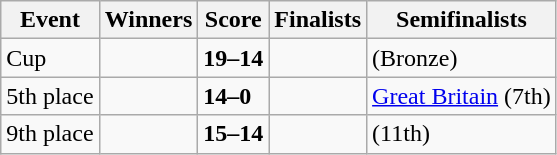<table class="wikitable">
<tr>
<th>Event</th>
<th>Winners</th>
<th>Score</th>
<th>Finalists</th>
<th>Semifinalists</th>
</tr>
<tr>
<td>Cup</td>
<td><strong></strong></td>
<td><strong>19–14</strong></td>
<td></td>
<td> (Bronze)<br></td>
</tr>
<tr>
<td>5th place</td>
<td><strong></strong></td>
<td><strong>14–0</strong></td>
<td></td>
<td> <a href='#'>Great Britain</a> (7th)<br></td>
</tr>
<tr>
<td>9th place</td>
<td><strong></strong></td>
<td><strong>15–14</strong></td>
<td></td>
<td> (11th)<br></td>
</tr>
</table>
